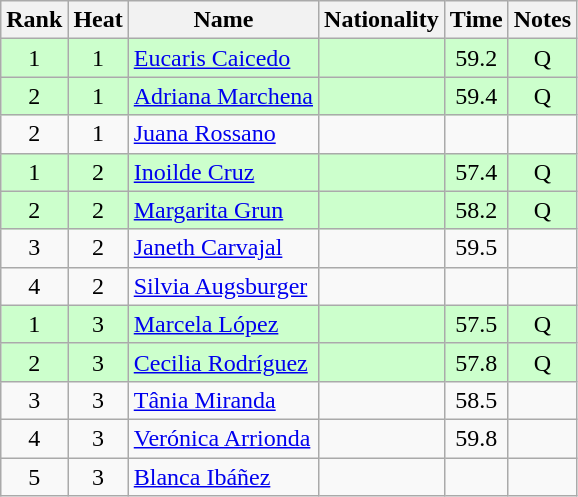<table class="wikitable sortable" style="text-align:center">
<tr>
<th>Rank</th>
<th>Heat</th>
<th>Name</th>
<th>Nationality</th>
<th>Time</th>
<th>Notes</th>
</tr>
<tr bgcolor=ccffcc>
<td>1</td>
<td>1</td>
<td align=left><a href='#'>Eucaris Caicedo</a></td>
<td align=left></td>
<td>59.2</td>
<td>Q</td>
</tr>
<tr bgcolor=ccffcc>
<td>2</td>
<td>1</td>
<td align=left><a href='#'>Adriana Marchena</a></td>
<td align=left></td>
<td>59.4</td>
<td>Q</td>
</tr>
<tr>
<td>2</td>
<td>1</td>
<td align=left><a href='#'>Juana Rossano</a></td>
<td align=left></td>
<td></td>
<td></td>
</tr>
<tr bgcolor=ccffcc>
<td>1</td>
<td>2</td>
<td align=left><a href='#'>Inoilde Cruz</a></td>
<td align=left></td>
<td>57.4</td>
<td>Q</td>
</tr>
<tr bgcolor=ccffcc>
<td>2</td>
<td>2</td>
<td align=left><a href='#'>Margarita Grun</a></td>
<td align=left></td>
<td>58.2</td>
<td>Q</td>
</tr>
<tr>
<td>3</td>
<td>2</td>
<td align=left><a href='#'>Janeth Carvajal</a></td>
<td align=left></td>
<td>59.5</td>
<td></td>
</tr>
<tr>
<td>4</td>
<td>2</td>
<td align=left><a href='#'>Silvia Augsburger</a></td>
<td align=left></td>
<td></td>
<td></td>
</tr>
<tr bgcolor=ccffcc>
<td>1</td>
<td>3</td>
<td align=left><a href='#'>Marcela López</a></td>
<td align=left></td>
<td>57.5</td>
<td>Q</td>
</tr>
<tr bgcolor=ccffcc>
<td>2</td>
<td>3</td>
<td align=left><a href='#'>Cecilia Rodríguez</a></td>
<td align=left></td>
<td>57.8</td>
<td>Q</td>
</tr>
<tr>
<td>3</td>
<td>3</td>
<td align=left><a href='#'>Tânia Miranda</a></td>
<td align=left></td>
<td>58.5</td>
<td></td>
</tr>
<tr>
<td>4</td>
<td>3</td>
<td align=left><a href='#'>Verónica Arrionda</a></td>
<td align=left></td>
<td>59.8</td>
<td></td>
</tr>
<tr>
<td>5</td>
<td>3</td>
<td align=left><a href='#'>Blanca Ibáñez</a></td>
<td align=left></td>
<td></td>
<td></td>
</tr>
</table>
